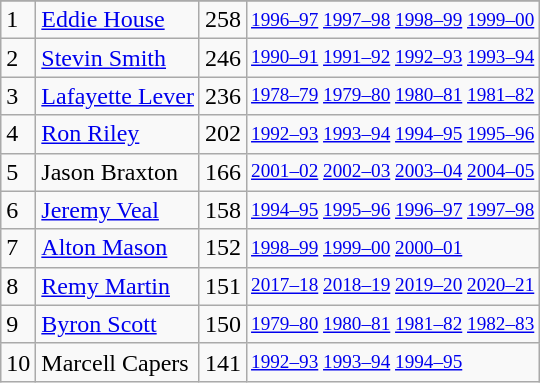<table class="wikitable">
<tr>
</tr>
<tr>
<td>1</td>
<td><a href='#'>Eddie House</a></td>
<td>258</td>
<td style="font-size:80%;"><a href='#'>1996–97</a> <a href='#'>1997–98</a> <a href='#'>1998–99</a> <a href='#'>1999–00</a></td>
</tr>
<tr>
<td>2</td>
<td><a href='#'>Stevin Smith</a></td>
<td>246</td>
<td style="font-size:80%;"><a href='#'>1990–91</a> <a href='#'>1991–92</a> <a href='#'>1992–93</a> <a href='#'>1993–94</a></td>
</tr>
<tr>
<td>3</td>
<td><a href='#'>Lafayette Lever</a></td>
<td>236</td>
<td style="font-size:80%;"><a href='#'>1978–79</a> <a href='#'>1979–80</a> <a href='#'>1980–81</a> <a href='#'>1981–82</a></td>
</tr>
<tr>
<td>4</td>
<td><a href='#'>Ron Riley</a></td>
<td>202</td>
<td style="font-size:80%;"><a href='#'>1992–93</a> <a href='#'>1993–94</a> <a href='#'>1994–95</a> <a href='#'>1995–96</a></td>
</tr>
<tr>
<td>5</td>
<td>Jason Braxton</td>
<td>166</td>
<td style="font-size:80%;"><a href='#'>2001–02</a> <a href='#'>2002–03</a> <a href='#'>2003–04</a> <a href='#'>2004–05</a></td>
</tr>
<tr>
<td>6</td>
<td><a href='#'>Jeremy Veal</a></td>
<td>158</td>
<td style="font-size:80%;"><a href='#'>1994–95</a> <a href='#'>1995–96</a> <a href='#'>1996–97</a> <a href='#'>1997–98</a></td>
</tr>
<tr>
<td>7</td>
<td><a href='#'>Alton Mason</a></td>
<td>152</td>
<td style="font-size:80%;"><a href='#'>1998–99</a> <a href='#'>1999–00</a> <a href='#'>2000–01</a></td>
</tr>
<tr>
<td>8</td>
<td><a href='#'>Remy Martin</a></td>
<td>151</td>
<td style="font-size:80%;"><a href='#'>2017–18</a> <a href='#'>2018–19</a> <a href='#'>2019–20</a> <a href='#'>2020–21</a></td>
</tr>
<tr>
<td>9</td>
<td><a href='#'>Byron Scott</a></td>
<td>150</td>
<td style="font-size:80%;"><a href='#'>1979–80</a> <a href='#'>1980–81</a> <a href='#'>1981–82</a> <a href='#'>1982–83</a></td>
</tr>
<tr>
<td>10</td>
<td>Marcell Capers</td>
<td>141</td>
<td style="font-size:80%;"><a href='#'>1992–93</a> <a href='#'>1993–94</a> <a href='#'>1994–95</a></td>
</tr>
</table>
